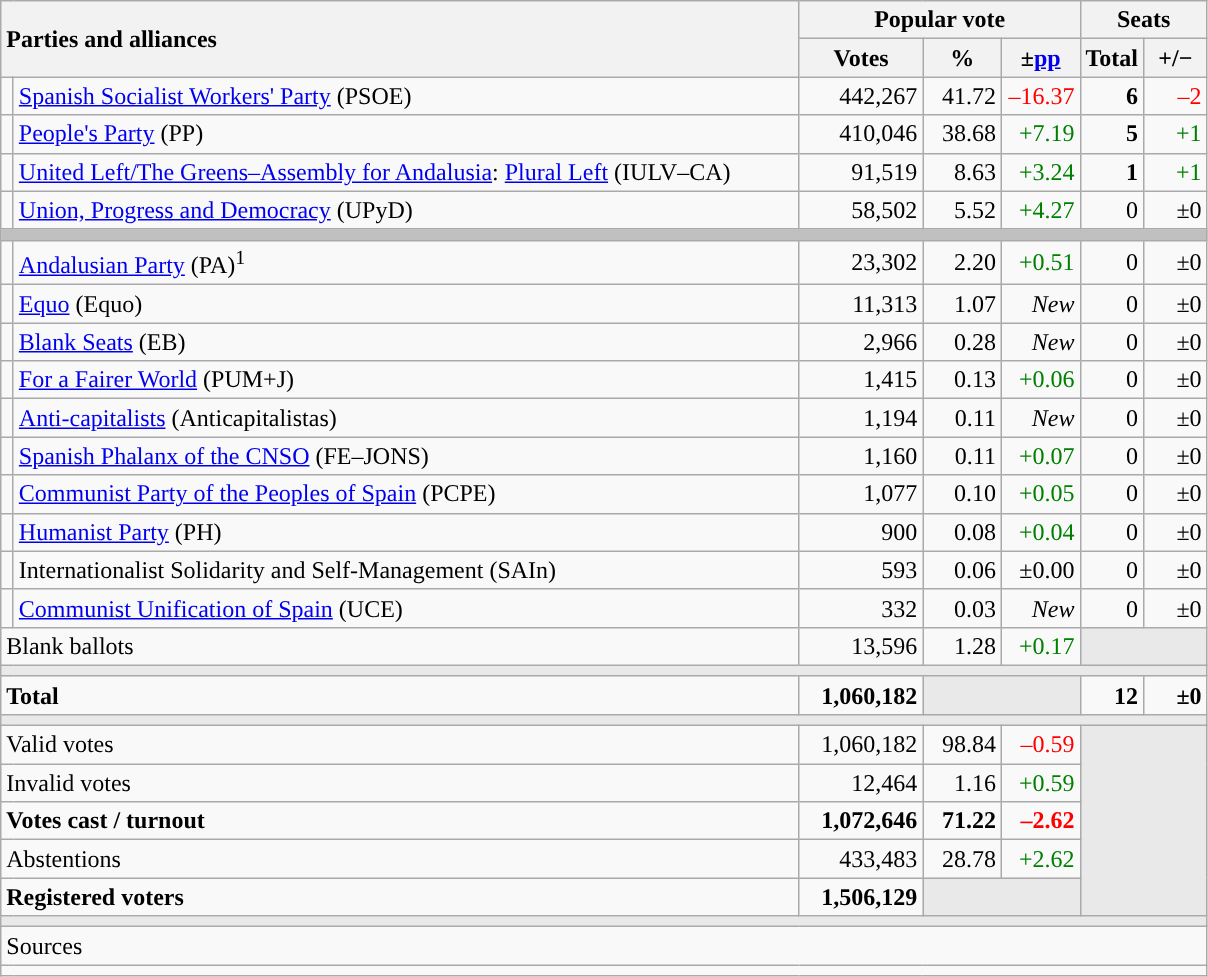<table class="wikitable" style="text-align:right;">
<tr>
<th style="text-align:left;" rowspan="2" colspan="2" width="525">Parties and alliances</th>
<th colspan="3">Popular vote</th>
<th colspan="2">Seats</th>
</tr>
<tr>
<th width="75">Votes</th>
<th width="45">%</th>
<th width="45">±<a href='#'>pp</a></th>
<th width="35">Total</th>
<th width="35">+/−</th>
</tr>
<tr>
<td width="1" style="color:inherit;background:"></td>
<td align="left"><a href='#'>Spanish Socialist Workers' Party</a> (PSOE)</td>
<td>442,267</td>
<td>41.72</td>
<td style="color:red;">–16.37</td>
<td><strong>6</strong></td>
<td style="color:red;">–2</td>
</tr>
<tr>
<td style="color:inherit;background:"></td>
<td align="left"><a href='#'>People's Party</a> (PP)</td>
<td>410,046</td>
<td>38.68</td>
<td style="color:green;">+7.19</td>
<td><strong>5</strong></td>
<td style="color:green;">+1</td>
</tr>
<tr>
<td style="color:inherit;background:"></td>
<td align="left"><a href='#'>United Left/The Greens–Assembly for Andalusia</a>: <a href='#'>Plural Left</a> (IULV–CA)</td>
<td>91,519</td>
<td>8.63</td>
<td style="color:green;">+3.24</td>
<td><strong>1</strong></td>
<td style="color:green;">+1</td>
</tr>
<tr>
<td style="color:inherit;background:"></td>
<td align="left"><a href='#'>Union, Progress and Democracy</a> (UPyD)</td>
<td>58,502</td>
<td>5.52</td>
<td style="color:green;">+4.27</td>
<td>0</td>
<td>±0</td>
</tr>
<tr>
<td colspan="7" bgcolor="#C0C0C0"></td>
</tr>
<tr>
<td style="color:inherit;background:"></td>
<td align="left"><a href='#'>Andalusian Party</a> (PA)<sup>1</sup></td>
<td>23,302</td>
<td>2.20</td>
<td style="color:green;">+0.51</td>
<td>0</td>
<td>±0</td>
</tr>
<tr>
<td style="color:inherit;background:"></td>
<td align="left"><a href='#'>Equo</a> (Equo)</td>
<td>11,313</td>
<td>1.07</td>
<td><em>New</em></td>
<td>0</td>
<td>±0</td>
</tr>
<tr>
<td style="color:inherit;background:"></td>
<td align="left"><a href='#'>Blank Seats</a> (EB)</td>
<td>2,966</td>
<td>0.28</td>
<td><em>New</em></td>
<td>0</td>
<td>±0</td>
</tr>
<tr>
<td style="color:inherit;background:"></td>
<td align="left"><a href='#'>For a Fairer World</a> (PUM+J)</td>
<td>1,415</td>
<td>0.13</td>
<td style="color:green;">+0.06</td>
<td>0</td>
<td>±0</td>
</tr>
<tr>
<td style="color:inherit;background:"></td>
<td align="left"><a href='#'>Anti-capitalists</a> (Anticapitalistas)</td>
<td>1,194</td>
<td>0.11</td>
<td><em>New</em></td>
<td>0</td>
<td>±0</td>
</tr>
<tr>
<td style="color:inherit;background:"></td>
<td align="left"><a href='#'>Spanish Phalanx of the CNSO</a> (FE–JONS)</td>
<td>1,160</td>
<td>0.11</td>
<td style="color:green;">+0.07</td>
<td>0</td>
<td>±0</td>
</tr>
<tr>
<td style="color:inherit;background:"></td>
<td align="left"><a href='#'>Communist Party of the Peoples of Spain</a> (PCPE)</td>
<td>1,077</td>
<td>0.10</td>
<td style="color:green;">+0.05</td>
<td>0</td>
<td>±0</td>
</tr>
<tr>
<td style="color:inherit;background:"></td>
<td align="left"><a href='#'>Humanist Party</a> (PH)</td>
<td>900</td>
<td>0.08</td>
<td style="color:green;">+0.04</td>
<td>0</td>
<td>±0</td>
</tr>
<tr>
<td style="color:inherit;background:"></td>
<td align="left">Internationalist Solidarity and Self-Management (SAIn)</td>
<td>593</td>
<td>0.06</td>
<td>±0.00</td>
<td>0</td>
<td>±0</td>
</tr>
<tr>
<td style="color:inherit;background:"></td>
<td align="left"><a href='#'>Communist Unification of Spain</a> (UCE)</td>
<td>332</td>
<td>0.03</td>
<td><em>New</em></td>
<td>0</td>
<td>±0</td>
</tr>
<tr>
<td align="left" colspan="2">Blank ballots</td>
<td>13,596</td>
<td>1.28</td>
<td style="color:green;">+0.17</td>
<td bgcolor="#E9E9E9" colspan="2"></td>
</tr>
<tr>
<td colspan="7" bgcolor="#E9E9E9"></td>
</tr>
<tr style="font-weight:bold;">
<td align="left" colspan="2">Total</td>
<td>1,060,182</td>
<td bgcolor="#E9E9E9" colspan="2"></td>
<td>12</td>
<td>±0</td>
</tr>
<tr>
<td colspan="7" bgcolor="#E9E9E9"></td>
</tr>
<tr>
<td align="left" colspan="2">Valid votes</td>
<td>1,060,182</td>
<td>98.84</td>
<td style="color:red;">–0.59</td>
<td bgcolor="#E9E9E9" colspan="2" rowspan="5"></td>
</tr>
<tr>
<td align="left" colspan="2">Invalid votes</td>
<td>12,464</td>
<td>1.16</td>
<td style="color:green;">+0.59</td>
</tr>
<tr style="font-weight:bold;">
<td align="left" colspan="2">Votes cast / turnout</td>
<td>1,072,646</td>
<td>71.22</td>
<td style="color:red;">–2.62</td>
</tr>
<tr>
<td align="left" colspan="2">Abstentions</td>
<td>433,483</td>
<td>28.78</td>
<td style="color:green;">+2.62</td>
</tr>
<tr style="font-weight:bold;">
<td align="left" colspan="2">Registered voters</td>
<td>1,506,129</td>
<td bgcolor="#E9E9E9" colspan="2"></td>
</tr>
<tr>
<td colspan="7" bgcolor="#E9E9E9"></td>
</tr>
<tr>
<td align="left" colspan="7">Sources</td>
</tr>
<tr>
<td colspan="7" style="text-align:left; max-width:790px;"></td>
</tr>
</table>
